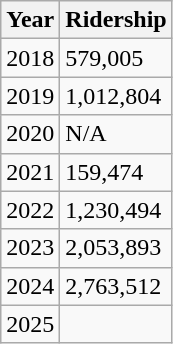<table class="wikitable">
<tr>
<th>Year</th>
<th>Ridership</th>
</tr>
<tr>
<td>2018</td>
<td>579,005</td>
</tr>
<tr>
<td>2019</td>
<td>1,012,804</td>
</tr>
<tr>
<td>2020</td>
<td>N/A</td>
</tr>
<tr>
<td>2021</td>
<td>159,474</td>
</tr>
<tr>
<td>2022</td>
<td>1,230,494</td>
</tr>
<tr>
<td>2023</td>
<td>2,053,893</td>
</tr>
<tr>
<td>2024</td>
<td>2,763,512</td>
</tr>
<tr>
<td>2025</td>
<td></td>
</tr>
</table>
